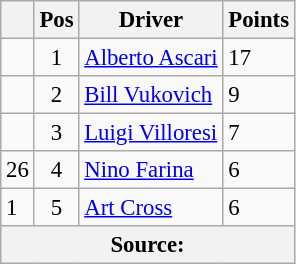<table class="wikitable" style="font-size: 95%;">
<tr>
<th></th>
<th>Pos</th>
<th>Driver</th>
<th>Points</th>
</tr>
<tr>
<td align="left"></td>
<td align="center">1</td>
<td> <a href='#'>Alberto Ascari</a></td>
<td align="left">17</td>
</tr>
<tr>
<td align="left"></td>
<td align="center">2</td>
<td> <a href='#'>Bill Vukovich</a></td>
<td align="left">9</td>
</tr>
<tr>
<td align="left"></td>
<td align="center">3</td>
<td> <a href='#'>Luigi Villoresi</a></td>
<td align="left">7</td>
</tr>
<tr>
<td align="left"> 26</td>
<td align="center">4</td>
<td> <a href='#'>Nino Farina</a></td>
<td align="left">6</td>
</tr>
<tr>
<td align="left"> 1</td>
<td align="center">5</td>
<td> <a href='#'>Art Cross</a></td>
<td align="left">6</td>
</tr>
<tr>
<th colspan=4>Source: </th>
</tr>
</table>
